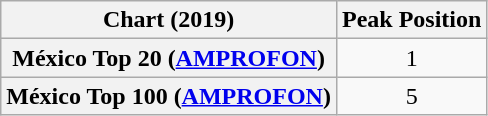<table class="wikitable sortable plainrowheaders" style="text-align:center">
<tr>
<th>Chart (2019)</th>
<th>Peak Position</th>
</tr>
<tr>
<th scope="row">México Top 20 (<a href='#'>AMPROFON</a>)</th>
<td>1</td>
</tr>
<tr>
<th scope="row">México Top 100 (<a href='#'>AMPROFON</a>)</th>
<td>5</td>
</tr>
</table>
